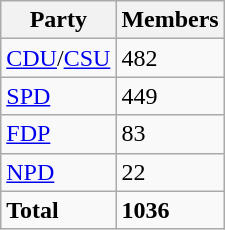<table class="wikitable" style="float:left; margin-right:20px; margin-top:0;">
<tr>
<th>Party</th>
<th>Members</th>
</tr>
<tr>
<td><a href='#'>CDU</a>/<a href='#'>CSU</a></td>
<td>482</td>
</tr>
<tr>
<td><a href='#'>SPD</a></td>
<td>449</td>
</tr>
<tr>
<td><a href='#'>FDP</a></td>
<td>83</td>
</tr>
<tr>
<td><a href='#'>NPD</a></td>
<td>22</td>
</tr>
<tr>
<td><strong>Total</strong></td>
<td><strong>1036</strong></td>
</tr>
</table>
